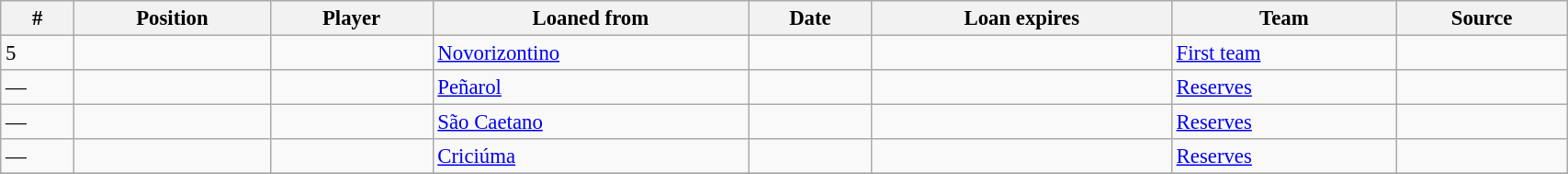<table class="wikitable sortable" style="width:90%; text-align:center; font-size:95%; text-align:left;">
<tr>
<th>#</th>
<th>Position</th>
<th>Player</th>
<th>Loaned from</th>
<th>Date</th>
<th>Loan expires</th>
<th>Team</th>
<th>Source</th>
</tr>
<tr>
<td>5</td>
<td></td>
<td></td>
<td> <a href='#'>Novorizontino</a></td>
<td></td>
<td></td>
<td><a href='#'>First team</a></td>
<td></td>
</tr>
<tr>
<td>—</td>
<td></td>
<td></td>
<td> <a href='#'>Peñarol</a></td>
<td></td>
<td></td>
<td><a href='#'>Reserves</a></td>
<td></td>
</tr>
<tr>
<td>—</td>
<td></td>
<td></td>
<td> <a href='#'>São Caetano</a></td>
<td></td>
<td></td>
<td><a href='#'>Reserves</a></td>
<td></td>
</tr>
<tr>
<td>—</td>
<td></td>
<td></td>
<td> <a href='#'>Criciúma</a></td>
<td></td>
<td></td>
<td><a href='#'>Reserves</a></td>
<td></td>
</tr>
<tr>
</tr>
</table>
